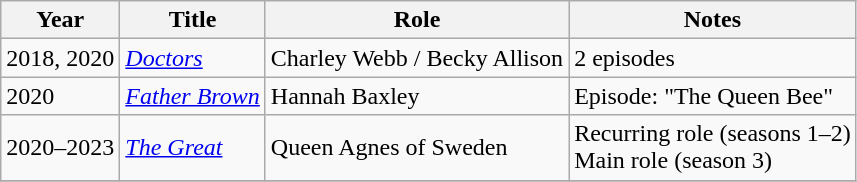<table class="wikitable sortable">
<tr>
<th>Year</th>
<th>Title</th>
<th>Role</th>
<th class="unsortable">Notes</th>
</tr>
<tr>
<td>2018, 2020</td>
<td><em><a href='#'>Doctors</a></em></td>
<td>Charley Webb / Becky Allison</td>
<td>2 episodes</td>
</tr>
<tr>
<td>2020</td>
<td><em><a href='#'>Father Brown</a></em></td>
<td>Hannah Baxley</td>
<td>Episode: "The Queen Bee"</td>
</tr>
<tr>
<td>2020–2023</td>
<td><em><a href='#'>The Great</a></em></td>
<td>Queen Agnes of Sweden</td>
<td>Recurring role (seasons 1–2)<br>Main role (season 3)</td>
</tr>
<tr>
</tr>
</table>
